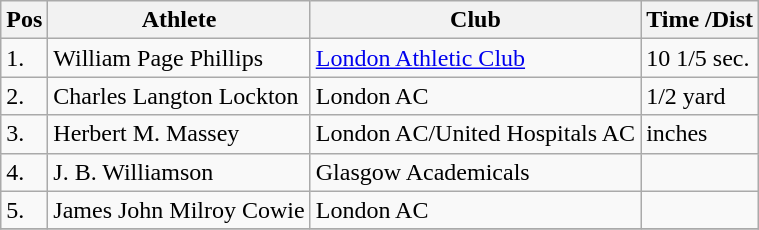<table class="wikitable">
<tr>
<th>Pos</th>
<th>Athlete</th>
<th>Club</th>
<th>Time /Dist</th>
</tr>
<tr>
<td>1.</td>
<td>William Page Phillips</td>
<td><a href='#'>London Athletic Club</a></td>
<td>10 1/5 sec.</td>
</tr>
<tr>
<td>2.</td>
<td>Charles Langton Lockton</td>
<td>London AC</td>
<td>1/2 yard</td>
</tr>
<tr>
<td>3.</td>
<td>Herbert M. Massey</td>
<td>London AC/United Hospitals AC</td>
<td>inches</td>
</tr>
<tr>
<td>4.</td>
<td>J. B. Williamson</td>
<td>Glasgow Academicals</td>
<td></td>
</tr>
<tr>
<td>5.</td>
<td>James John Milroy Cowie</td>
<td>London AC</td>
<td></td>
</tr>
<tr>
</tr>
</table>
